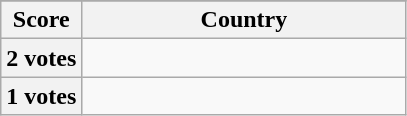<table class="wikitable">
<tr>
</tr>
<tr>
<th scope="col" width="20%">Score</th>
<th scope="col">Country</th>
</tr>
<tr>
<th scope="row">2 votes</th>
<td></td>
</tr>
<tr>
<th scope="row">1 votes</th>
<td></td>
</tr>
</table>
